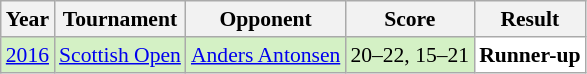<table class="sortable wikitable" style="font-size: 90%;">
<tr>
<th>Year</th>
<th>Tournament</th>
<th>Opponent</th>
<th>Score</th>
<th>Result</th>
</tr>
<tr style="background:#D4F1C5">
<td align="center"><a href='#'>2016</a></td>
<td align="left"><a href='#'>Scottish Open</a></td>
<td align="left"> <a href='#'>Anders Antonsen</a></td>
<td align="left">20–22, 15–21</td>
<td style="text-align:left; background:white"> <strong>Runner-up</strong></td>
</tr>
</table>
